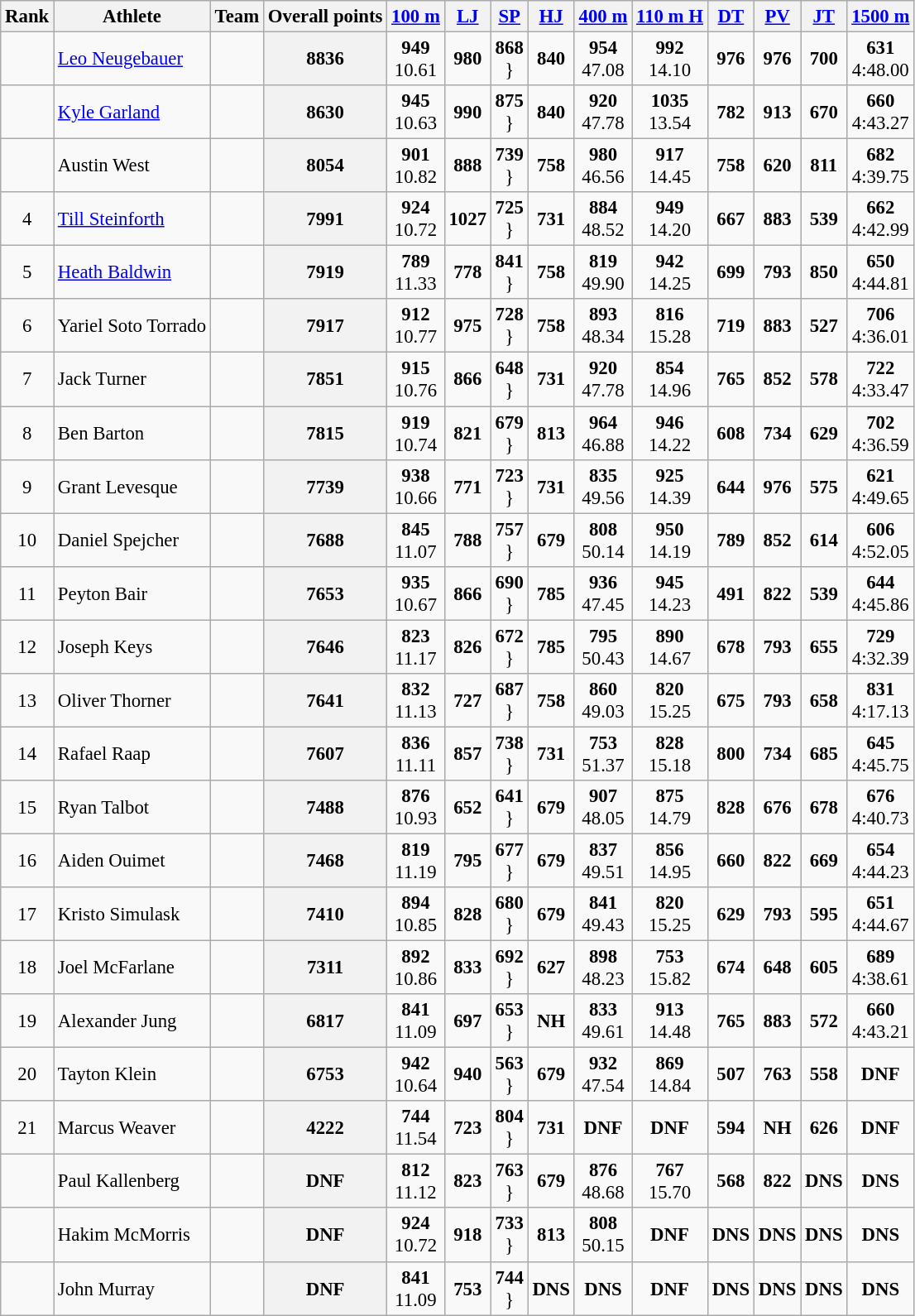<table class="wikitable sortable" style="font-size:95%; text-align:center;">
<tr>
<th>Rank</th>
<th>Athlete</th>
<th>Team</th>
<th>Overall points</th>
<th><a href='#'>100 m</a></th>
<th><a href='#'>LJ</a></th>
<th><a href='#'>SP</a></th>
<th><a href='#'>HJ</a></th>
<th><a href='#'>400 m</a></th>
<th><a href='#'>110 m H</a></th>
<th><a href='#'>DT</a></th>
<th><a href='#'>PV</a></th>
<th><a href='#'>JT</a></th>
<th><a href='#'>1500 m</a></th>
</tr>
<tr>
<td></td>
<td align=left> <a href='#'>Leo Neugebauer</a></td>
<td></td>
<th>8836</th>
<td><strong>949</strong><br>10.61</td>
<td><strong>980</strong><br></td>
<td><strong>868</strong><br>}</td>
<td><strong>840</strong><br></td>
<td><strong>954</strong><br>47.08</td>
<td><strong>992</strong><br>14.10</td>
<td><strong>976</strong><br></td>
<td><strong>976</strong><br></td>
<td><strong>700</strong><br></td>
<td><strong>631</strong><br>4:48.00</td>
</tr>
<tr>
<td></td>
<td align=left> <a href='#'>Kyle Garland</a></td>
<td></td>
<th>8630</th>
<td><strong>945</strong><br>10.63</td>
<td><strong>990</strong><br></td>
<td><strong>875</strong><br>}</td>
<td><strong>840</strong><br></td>
<td><strong>920</strong><br>47.78</td>
<td><strong>1035</strong><br>13.54</td>
<td><strong>782</strong><br></td>
<td><strong>913</strong><br></td>
<td><strong>670</strong><br></td>
<td><strong>660</strong><br>4:43.27</td>
</tr>
<tr>
<td></td>
<td align=left> Austin West</td>
<td></td>
<th>8054</th>
<td><strong>901</strong><br>10.82</td>
<td><strong>888</strong><br></td>
<td><strong>739</strong><br>}</td>
<td><strong>758</strong><br></td>
<td><strong>980</strong><br>46.56</td>
<td><strong>917</strong><br>14.45</td>
<td><strong>758</strong><br></td>
<td><strong>620</strong><br></td>
<td><strong>811</strong><br></td>
<td><strong>682</strong><br>4:39.75</td>
</tr>
<tr>
<td>4</td>
<td align=left> <a href='#'>Till Steinforth</a></td>
<td></td>
<th>7991</th>
<td><strong>924</strong><br>10.72</td>
<td><strong>1027</strong><br></td>
<td><strong>725</strong><br>}</td>
<td><strong>731</strong><br></td>
<td><strong>884</strong><br>48.52</td>
<td><strong>949</strong><br>14.20</td>
<td><strong>667</strong><br></td>
<td><strong>883</strong><br></td>
<td><strong>539</strong><br></td>
<td><strong>662</strong><br>4:42.99</td>
</tr>
<tr>
<td>5</td>
<td align=left> <a href='#'>Heath Baldwin</a></td>
<td></td>
<th>7919</th>
<td><strong>789</strong><br>11.33</td>
<td><strong>778</strong><br></td>
<td><strong>841</strong><br>}</td>
<td><strong>758</strong><br></td>
<td><strong>819</strong><br>49.90</td>
<td><strong>942</strong><br>14.25</td>
<td><strong>699</strong><br></td>
<td><strong>793</strong><br></td>
<td><strong>850</strong><br></td>
<td><strong>650</strong><br>4:44.81</td>
</tr>
<tr>
<td>6</td>
<td align=left> Yariel Soto Torrado</td>
<td></td>
<th>7917</th>
<td><strong>912</strong><br>10.77</td>
<td><strong>975</strong><br></td>
<td><strong>728</strong><br>}</td>
<td><strong>758</strong><br></td>
<td><strong>893</strong><br>48.34</td>
<td><strong>816</strong><br>15.28</td>
<td><strong>719</strong><br></td>
<td><strong>883</strong><br></td>
<td><strong>527</strong><br></td>
<td><strong>706</strong><br>4:36.01</td>
</tr>
<tr>
<td>7</td>
<td align=left> Jack Turner</td>
<td></td>
<th>7851</th>
<td><strong>915</strong><br>10.76</td>
<td><strong>866</strong><br></td>
<td><strong>648</strong><br>}</td>
<td><strong>731</strong><br></td>
<td><strong>920</strong><br>47.78</td>
<td><strong>854</strong><br>14.96</td>
<td><strong>765</strong><br></td>
<td><strong>852</strong><br></td>
<td><strong>578</strong><br></td>
<td><strong>722</strong><br>4:33.47</td>
</tr>
<tr>
<td>8</td>
<td align=left> Ben Barton</td>
<td></td>
<th>7815</th>
<td><strong>919</strong><br>10.74</td>
<td><strong>821</strong><br></td>
<td><strong>679</strong><br>}</td>
<td><strong>813</strong><br></td>
<td><strong>964</strong><br>46.88</td>
<td><strong>946</strong><br>14.22</td>
<td><strong>608</strong><br></td>
<td><strong>734</strong><br></td>
<td><strong>629</strong><br></td>
<td><strong>702</strong><br>4:36.59</td>
</tr>
<tr>
<td>9</td>
<td align=left> Grant Levesque</td>
<td></td>
<th>7739</th>
<td><strong>938</strong><br>10.66</td>
<td><strong>771</strong><br></td>
<td><strong>723</strong><br>}</td>
<td><strong>731</strong><br></td>
<td><strong>835</strong><br>49.56</td>
<td><strong>925</strong><br>14.39</td>
<td><strong>644</strong><br></td>
<td><strong>976</strong><br></td>
<td><strong>575</strong><br></td>
<td><strong>621</strong><br>4:49.65</td>
</tr>
<tr>
<td>10</td>
<td align=left> Daniel Spejcher</td>
<td></td>
<th>7688</th>
<td><strong>845</strong><br>11.07</td>
<td><strong>788</strong><br></td>
<td><strong>757</strong><br>}</td>
<td><strong>679</strong><br></td>
<td><strong>808</strong><br>50.14</td>
<td><strong>950</strong><br>14.19</td>
<td><strong>789</strong><br></td>
<td><strong>852</strong><br></td>
<td><strong>614</strong><br></td>
<td><strong>606</strong><br>4:52.05</td>
</tr>
<tr>
<td>11</td>
<td align=left> Peyton Bair</td>
<td></td>
<th>7653</th>
<td><strong>935</strong><br>10.67</td>
<td><strong>866</strong><br></td>
<td><strong>690</strong><br>}</td>
<td><strong>785</strong><br></td>
<td><strong>936</strong><br>47.45</td>
<td><strong>945</strong><br>14.23</td>
<td><strong>491</strong><br></td>
<td><strong>822</strong><br></td>
<td><strong>539</strong><br></td>
<td><strong>644</strong><br>4:45.86</td>
</tr>
<tr>
<td>12</td>
<td align=left> Joseph Keys</td>
<td></td>
<th>7646</th>
<td><strong>823</strong><br>11.17</td>
<td><strong>826</strong><br></td>
<td><strong>672</strong><br>}</td>
<td><strong>785</strong><br></td>
<td><strong>795</strong><br>50.43</td>
<td><strong>890</strong><br>14.67</td>
<td><strong>678</strong><br></td>
<td><strong>793</strong><br></td>
<td><strong>655</strong><br></td>
<td><strong>729</strong><br>4:32.39</td>
</tr>
<tr>
<td>13</td>
<td align=left> Oliver Thorner</td>
<td></td>
<th>7641</th>
<td><strong>832</strong><br>11.13</td>
<td><strong>727</strong><br></td>
<td><strong>687</strong><br>}</td>
<td><strong>758</strong><br></td>
<td><strong>860</strong><br>49.03</td>
<td><strong>820</strong><br>15.25</td>
<td><strong>675</strong><br></td>
<td><strong>793</strong><br></td>
<td><strong>658</strong><br></td>
<td><strong>831</strong><br>4:17.13</td>
</tr>
<tr>
<td>14</td>
<td align=left> Rafael Raap</td>
<td></td>
<th>7607</th>
<td><strong>836</strong><br>11.11</td>
<td><strong>857</strong><br></td>
<td><strong>738</strong><br>}</td>
<td><strong>731</strong><br></td>
<td><strong>753</strong><br>51.37</td>
<td><strong>828</strong><br>15.18</td>
<td><strong>800</strong><br></td>
<td><strong>734</strong><br></td>
<td><strong>685</strong><br></td>
<td><strong>645</strong><br>4:45.75</td>
</tr>
<tr>
<td>15</td>
<td align=left> Ryan Talbot</td>
<td></td>
<th>7488</th>
<td><strong>876</strong><br>10.93</td>
<td><strong>652</strong><br></td>
<td><strong>641</strong><br>}</td>
<td><strong>679</strong><br></td>
<td><strong>907</strong><br>48.05</td>
<td><strong>875</strong><br>14.79</td>
<td><strong>828</strong><br></td>
<td><strong>676</strong><br></td>
<td><strong>678</strong><br></td>
<td><strong>676</strong><br>4:40.73</td>
</tr>
<tr>
<td>16</td>
<td align=left> Aiden Ouimet</td>
<td></td>
<th>7468</th>
<td><strong>819</strong><br>11.19</td>
<td><strong>795</strong><br></td>
<td><strong>677</strong><br>}</td>
<td><strong>679</strong><br></td>
<td><strong>837</strong><br>49.51</td>
<td><strong>856</strong><br>14.95</td>
<td><strong>660</strong><br></td>
<td><strong>822</strong><br></td>
<td><strong>669</strong><br></td>
<td><strong>654</strong><br>4:44.23</td>
</tr>
<tr>
<td>17</td>
<td align=left> Kristo Simulask</td>
<td></td>
<th>7410</th>
<td><strong>894</strong><br>10.85</td>
<td><strong>828</strong><br></td>
<td><strong>680</strong><br>}</td>
<td><strong>679</strong><br></td>
<td><strong>841</strong><br>49.43</td>
<td><strong>820</strong><br>15.25</td>
<td><strong>629</strong><br></td>
<td><strong>793</strong><br></td>
<td><strong>595</strong><br></td>
<td><strong>651</strong><br>4:44.67</td>
</tr>
<tr>
<td>18</td>
<td align=left> Joel McFarlane</td>
<td></td>
<th>7311</th>
<td><strong>892</strong><br>10.86</td>
<td><strong>833</strong><br></td>
<td><strong>692</strong><br>}</td>
<td><strong>627</strong><br></td>
<td><strong>898</strong><br>48.23</td>
<td><strong>753</strong><br>15.82</td>
<td><strong>674</strong><br></td>
<td><strong>648</strong><br></td>
<td><strong>605</strong><br></td>
<td><strong>689</strong><br>4:38.61</td>
</tr>
<tr>
<td>19</td>
<td align=left> Alexander Jung</td>
<td></td>
<th>6817</th>
<td><strong>841</strong><br>11.09</td>
<td><strong>697</strong><br></td>
<td><strong>653</strong><br>}</td>
<td><strong>NH</strong></td>
<td><strong>833</strong><br>49.61</td>
<td><strong>913</strong><br>14.48</td>
<td><strong>765</strong><br></td>
<td><strong>883</strong><br></td>
<td><strong>572</strong><br></td>
<td><strong>660</strong><br>4:43.21</td>
</tr>
<tr>
<td>20</td>
<td align=left> Tayton Klein</td>
<td></td>
<th>6753</th>
<td><strong>942</strong><br>10.64</td>
<td><strong>940</strong><br></td>
<td><strong>563</strong><br>}</td>
<td><strong>679</strong><br></td>
<td><strong>932</strong><br>47.54</td>
<td><strong>869</strong><br>14.84</td>
<td><strong>507</strong><br></td>
<td><strong>763</strong><br></td>
<td><strong>558</strong><br></td>
<td><strong>DNF</strong></td>
</tr>
<tr>
<td>21</td>
<td align=left> Marcus Weaver</td>
<td></td>
<th>4222</th>
<td><strong>744</strong><br>11.54</td>
<td><strong>723</strong><br></td>
<td><strong>804</strong><br>}</td>
<td><strong>731</strong><br></td>
<td><strong>DNF</strong></td>
<td><strong>DNF</strong></td>
<td><strong>594</strong><br></td>
<td><strong>NH</strong></td>
<td><strong>626</strong><br></td>
<td><strong>DNF</strong></td>
</tr>
<tr>
<td></td>
<td align=left> Paul Kallenberg</td>
<td></td>
<th>DNF</th>
<td><strong>812</strong><br>11.12</td>
<td><strong>823</strong><br></td>
<td><strong>763</strong><br>}</td>
<td><strong>679</strong><br></td>
<td><strong>876</strong><br>48.68</td>
<td><strong>767</strong><br>15.70</td>
<td><strong>568</strong><br></td>
<td><strong>822</strong><br></td>
<td><strong>DNS</strong></td>
<td><strong>DNS</strong></td>
</tr>
<tr>
<td></td>
<td align="left"> Hakim McMorris</td>
<td></td>
<th>DNF</th>
<td><strong>924</strong><br>10.72</td>
<td><strong>918</strong><br></td>
<td><strong>733</strong><br>}</td>
<td><strong>813</strong><br></td>
<td><strong>808</strong><br>50.15</td>
<td><strong>DNF</strong></td>
<td><strong>DNS</strong></td>
<td><strong>DNS</strong></td>
<td><strong>DNS</strong></td>
<td><strong>DNS</strong></td>
</tr>
<tr>
<td></td>
<td align="left"> John Murray</td>
<td></td>
<th>DNF</th>
<td><strong>841</strong><br>11.09</td>
<td><strong>753</strong><br></td>
<td><strong>744</strong><br>}</td>
<td><strong>DNS</strong></td>
<td><strong>DNS</strong></td>
<td><strong>DNF</strong></td>
<td><strong>DNS</strong></td>
<td><strong>DNS</strong></td>
<td><strong>DNS</strong></td>
<td><strong>DNS</strong></td>
</tr>
</table>
